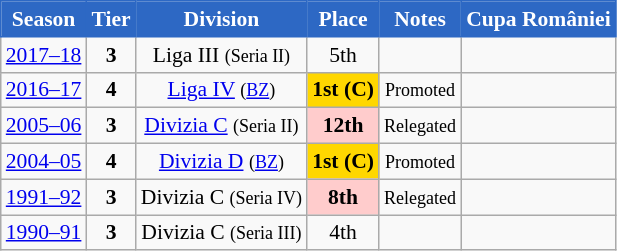<table class="wikitable" style="text-align:center; font-size:90%">
<tr>
<th style="background:#2D68C4;color:#FFFFFF;border:1px solid #2D68C4;">Season</th>
<th style="background:#2D68C4;color:#FFFFFF;border:1px solid #2D68C4;">Tier</th>
<th style="background:#2D68C4;color:#FFFFFF;border:1px solid #2D68C4;">Division</th>
<th style="background:#2D68C4;color:#FFFFFF;border:1px solid #2D68C4;">Place</th>
<th style="background:#2D68C4;color:#FFFFFF;border:1px solid #2D68C4;">Notes</th>
<th style="background:#2D68C4;color:#FFFFFF;border:1px solid #2D68C4;">Cupa României</th>
</tr>
<tr>
<td><a href='#'>2017–18</a></td>
<td><strong>3</strong></td>
<td>Liga III <small>(Seria II)</small></td>
<td>5th</td>
<td></td>
<td></td>
</tr>
<tr>
<td><a href='#'>2016–17</a></td>
<td><strong>4</strong></td>
<td><a href='#'>Liga IV</a> <small>(<a href='#'>BZ</a>)</small></td>
<td align=center bgcolor=gold><strong>1st</strong> <strong>(C)</strong></td>
<td><small>Promoted</small></td>
<td></td>
</tr>
<tr>
<td><a href='#'>2005–06</a></td>
<td><strong>3</strong></td>
<td><a href='#'>Divizia C</a> <small>(Seria II)</small></td>
<td align=center bgcolor=#FFCCCC><strong>12th</strong></td>
<td><small>Relegated</small></td>
<td></td>
</tr>
<tr>
<td><a href='#'>2004–05</a></td>
<td><strong>4</strong></td>
<td><a href='#'>Divizia D</a> <small>(<a href='#'>BZ</a>)</small></td>
<td align=center bgcolor=gold><strong>1st</strong> <strong>(C)</strong></td>
<td><small>Promoted</small></td>
<td></td>
</tr>
<tr>
<td><a href='#'>1991–92</a></td>
<td><strong>3</strong></td>
<td>Divizia C <small>(Seria IV)</small></td>
<td align=center bgcolor=#FFCCCC><strong>8th</strong></td>
<td><small>Relegated</small></td>
<td></td>
</tr>
<tr>
<td><a href='#'>1990–91</a></td>
<td><strong>3</strong></td>
<td>Divizia C <small>(Seria III)</small></td>
<td>4th</td>
<td></td>
<td></td>
</tr>
</table>
